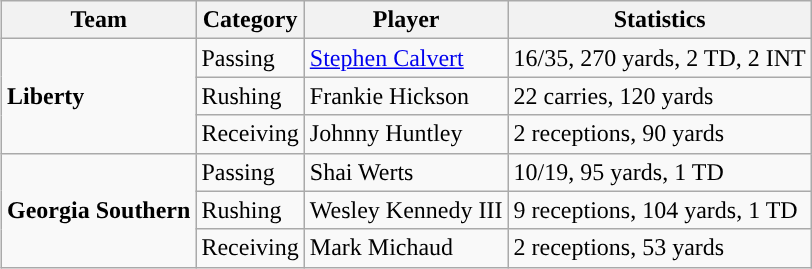<table class="wikitable" style="float: right;">
<tr>
<th>Team</th>
<th>Category</th>
<th>Player</th>
<th>Statistics</th>
</tr>
<tr>
<td rowspan=3><strong>Liberty</strong></td>
<td>Passing</td>
<td><a href='#'>Stephen Calvert</a></td>
<td>16/35, 270 yards, 2 TD, 2 INT</td>
</tr>
<tr>
<td>Rushing</td>
<td>Frankie Hickson</td>
<td>22 carries, 120 yards</td>
</tr>
<tr>
<td>Receiving</td>
<td>Johnny Huntley</td>
<td>2 receptions, 90 yards</td>
</tr>
<tr>
<td rowspan=3><strong>Georgia Southern</strong></td>
<td>Passing</td>
<td>Shai Werts</td>
<td>10/19, 95 yards, 1 TD</td>
</tr>
<tr>
<td>Rushing</td>
<td>Wesley Kennedy III</td>
<td>9 receptions, 104 yards, 1 TD</td>
</tr>
<tr>
<td>Receiving</td>
<td>Mark Michaud</td>
<td>2 receptions, 53 yards</td>
</tr>
</table>
